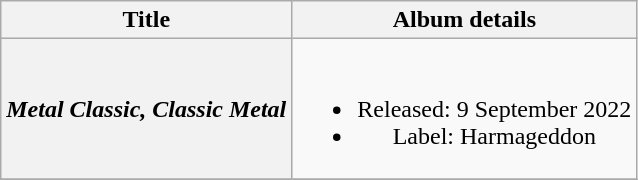<table class="wikitable plainrowheaders" style="text-align:center;">
<tr>
<th scope="col" rowspan="1">Title</th>
<th scope="col" rowspan="1">Album details</th>
</tr>
<tr>
<th scope="row"><em>Metal Classic, Classic Metal</em></th>
<td><br><ul><li>Released: 9 September 2022</li><li>Label: Harmageddon</li></ul></td>
</tr>
<tr>
</tr>
</table>
